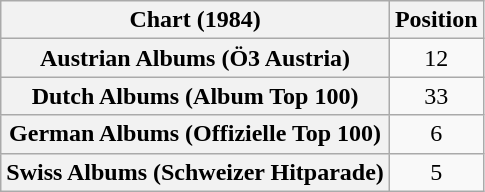<table class="wikitable sortable plainrowheaders" style="text-align:center">
<tr>
<th scope="col">Chart (1984)</th>
<th scope="col">Position</th>
</tr>
<tr>
<th scope="row">Austrian Albums (Ö3 Austria)</th>
<td>12</td>
</tr>
<tr>
<th scope="row">Dutch Albums (Album Top 100) </th>
<td>33</td>
</tr>
<tr>
<th scope="row">German Albums (Offizielle Top 100)</th>
<td>6</td>
</tr>
<tr>
<th scope="row">Swiss Albums (Schweizer Hitparade)</th>
<td>5</td>
</tr>
</table>
